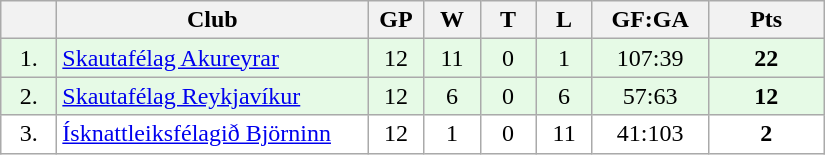<table class="wikitable">
<tr>
<th width="30"></th>
<th width="200">Club</th>
<th width="30">GP</th>
<th width="30">W</th>
<th width="30">T</th>
<th width="30">L</th>
<th width="70">GF:GA</th>
<th width="70">Pts</th>
</tr>
<tr bgcolor="#e6fae6" align="center">
<td>1.</td>
<td align="left"><a href='#'>Skautafélag Akureyrar</a></td>
<td>12</td>
<td>11</td>
<td>0</td>
<td>1</td>
<td>107:39</td>
<td><strong>22</strong></td>
</tr>
<tr bgcolor="#e6fae6" align="center">
<td>2.</td>
<td align="left"><a href='#'>Skautafélag Reykjavíkur</a></td>
<td>12</td>
<td>6</td>
<td>0</td>
<td>6</td>
<td>57:63</td>
<td><strong>12</strong></td>
</tr>
<tr bgcolor="#FFFFFF" align="center">
<td>3.</td>
<td align="left"><a href='#'>Ísknattleiksfélagið Björninn</a></td>
<td>12</td>
<td>1</td>
<td>0</td>
<td>11</td>
<td>41:103</td>
<td><strong>2</strong></td>
</tr>
</table>
